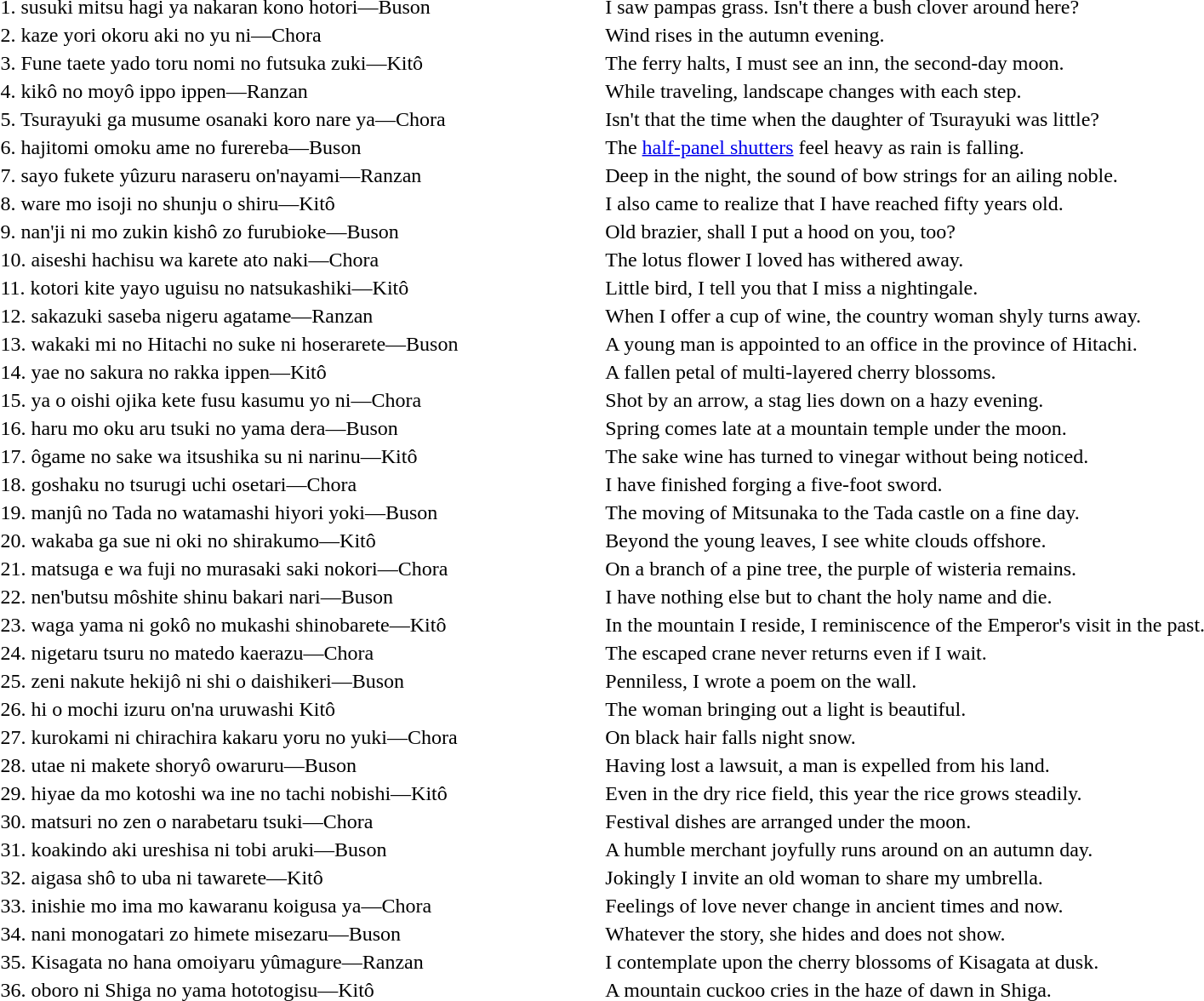<table>
<tr>
<td style="width: 50%;">1. susuki mitsu hagi ya nakaran kono hotori—Buson</td>
<td>I saw pampas grass. Isn't there a bush clover around here?</td>
</tr>
<tr>
<td>2. kaze yori okoru aki no yu ni—Chora</td>
<td>Wind rises in the autumn evening.</td>
</tr>
<tr>
<td>3. Fune taete yado toru nomi no futsuka zuki—Kitô</td>
<td>The ferry halts, I must see an inn, the second-day moon.</td>
</tr>
<tr>
<td>4. kikô no moyô ippo ippen—Ranzan</td>
<td>While traveling, landscape changes with each step.</td>
</tr>
<tr>
<td>5. Tsurayuki ga musume osanaki koro nare ya—Chora</td>
<td>Isn't that the time when the daughter of Tsurayuki was little?</td>
</tr>
<tr>
<td>6. hajitomi omoku ame no furereba—Buson</td>
<td>The <a href='#'>half-panel shutters</a> feel heavy as rain is falling.</td>
</tr>
<tr>
<td>7. sayo fukete yûzuru naraseru on'nayami—Ranzan</td>
<td>Deep in the night, the sound of bow strings for an ailing noble.</td>
</tr>
<tr>
<td>8. ware mo isoji no shunju o shiru—Kitô</td>
<td>I also came to realize that I have reached fifty years old.</td>
</tr>
<tr>
<td>9. nan'ji ni mo zukin kishô zo furubioke—Buson</td>
<td>Old brazier, shall I put a hood on you, too?</td>
</tr>
<tr>
<td>10. aiseshi hachisu wa karete ato naki—Chora</td>
<td>The lotus flower I loved has withered away.</td>
</tr>
<tr>
<td>11. kotori kite yayo uguisu no natsukashiki—Kitô</td>
<td>Little bird, I tell you that I miss a nightingale.</td>
</tr>
<tr>
<td>12. sakazuki saseba nigeru agatame—Ranzan</td>
<td>When I offer a cup of wine, the country woman shyly turns away.</td>
</tr>
<tr>
<td>13. wakaki mi no Hitachi no suke ni hoserarete—Buson</td>
<td>A young man is appointed to an office in the province of Hitachi.</td>
</tr>
<tr>
<td>14. yae no sakura no rakka ippen—Kitô</td>
<td>A fallen petal of multi-layered cherry blossoms.</td>
</tr>
<tr>
<td>15. ya o oishi ojika kete fusu kasumu yo ni—Chora</td>
<td>Shot by an arrow, a stag lies down on a hazy evening.</td>
</tr>
<tr>
<td>16. haru mo oku aru tsuki no yama dera—Buson</td>
<td>Spring comes late at a mountain temple under the moon.</td>
</tr>
<tr>
<td>17. ôgame no sake wa itsushika su ni narinu—Kitô</td>
<td>The sake wine has turned to vinegar without being noticed.</td>
</tr>
<tr>
<td>18. goshaku no tsurugi uchi osetari—Chora</td>
<td>I have finished forging a five-foot sword.</td>
</tr>
<tr>
<td>19. manjû no Tada no watamashi hiyori yoki—Buson</td>
<td>The moving of Mitsunaka to the Tada castle on a fine day.</td>
</tr>
<tr>
<td>20. wakaba ga sue ni oki no shirakumo—Kitô</td>
<td>Beyond the young leaves, I see white clouds offshore.</td>
</tr>
<tr>
<td>21. matsuga e wa fuji no murasaki saki nokori—Chora</td>
<td>On a branch of a pine tree, the purple of wisteria remains.</td>
</tr>
<tr>
<td>22. nen'butsu môshite shinu bakari nari—Buson</td>
<td>I have nothing else but to chant the holy name and die.</td>
</tr>
<tr>
<td>23. waga yama ni gokô no mukashi shinobarete—Kitô</td>
<td>In the mountain I reside, I reminiscence of the Emperor's visit in the past.</td>
</tr>
<tr>
<td>24. nigetaru tsuru no matedo kaerazu—Chora</td>
<td>The escaped crane never returns even if I wait.</td>
</tr>
<tr>
<td>25. zeni nakute hekijô ni shi o daishikeri—Buson</td>
<td>Penniless, I wrote a poem on the wall.</td>
</tr>
<tr>
<td>26. hi o mochi izuru on'na uruwashi Kitô</td>
<td>The woman bringing out a light is beautiful.</td>
</tr>
<tr>
<td>27. kurokami ni chirachira kakaru yoru no yuki—Chora</td>
<td>On black hair falls night snow.</td>
</tr>
<tr>
<td>28. utae ni makete shoryô owaruru—Buson</td>
<td>Having lost a lawsuit, a man is expelled from his land.</td>
</tr>
<tr>
<td>29. hiyae da mo kotoshi wa ine no tachi nobishi—Kitô</td>
<td>Even in the dry rice field, this year the rice grows steadily.</td>
</tr>
<tr>
<td>30. matsuri no zen o narabetaru tsuki—Chora</td>
<td>Festival dishes are arranged under the moon.</td>
</tr>
<tr>
<td>31. koakindo aki ureshisa ni tobi aruki—Buson</td>
<td>A humble merchant joyfully runs around on an autumn day.</td>
</tr>
<tr>
<td>32. aigasa shô to uba ni tawarete—Kitô</td>
<td>Jokingly I invite an old woman to share my umbrella.</td>
</tr>
<tr>
<td>33. inishie mo ima mo kawaranu koigusa ya—Chora</td>
<td>Feelings of love never change in ancient times and now.</td>
</tr>
<tr>
<td>34. nani monogatari zo himete misezaru—Buson</td>
<td>Whatever the story, she hides and does not show.</td>
</tr>
<tr>
<td>35. Kisagata no hana omoiyaru yûmagure—Ranzan</td>
<td>I contemplate upon the cherry blossoms of Kisagata at dusk.</td>
</tr>
<tr>
<td>36. oboro ni Shiga no yama hototogisu—Kitô</td>
<td>A mountain cuckoo cries in the haze of dawn in Shiga.</td>
</tr>
</table>
